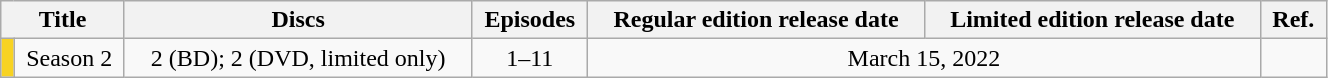<table class="wikitable" style="text-align: center; width: 70%;">
<tr>
<th colspan="2">Title</th>
<th>Discs</th>
<th>Episodes</th>
<th>Regular edition release date</th>
<th>Limited edition release date</th>
<th width="5%">Ref.</th>
</tr>
<tr>
<td rowspan="1" width="1%" style="background: #F8D322;"></td>
<td>Season 2</td>
<td>2 (BD); 2 (DVD, limited only)</td>
<td>1–11</td>
<td colspan="2">March 15, 2022</td>
<td></td>
</tr>
</table>
